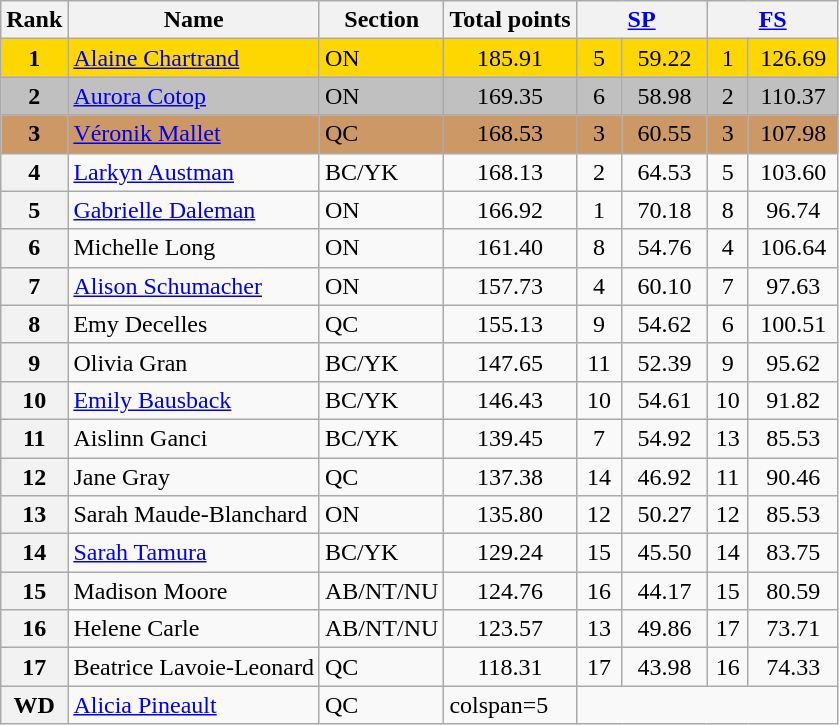<table class="wikitable sortable">
<tr>
<th>Rank</th>
<th>Name</th>
<th>Section</th>
<th>Total points</th>
<th colspan="2" width="80px"><a href='#'>SP</a></th>
<th colspan="2" width="80px"><a href='#'>FS</a></th>
</tr>
<tr bgcolor="gold">
<td align="center"><strong>1</strong></td>
<td><a href='#'>Alaine Chartrand</a></td>
<td>ON</td>
<td align="center">185.91</td>
<td align="center">5</td>
<td align="center">59.22</td>
<td align="center">1</td>
<td align="center">126.69</td>
</tr>
<tr bgcolor="silver">
<td align="center"><strong>2</strong></td>
<td><a href='#'>Aurora Cotop</a></td>
<td>ON</td>
<td align="center">169.35</td>
<td align="center">6</td>
<td align="center">58.98</td>
<td align="center">2</td>
<td align="center">110.37</td>
</tr>
<tr bgcolor="cc9966">
<td align="center"><strong>3</strong></td>
<td><a href='#'>Véronik Mallet</a></td>
<td>QC</td>
<td align="center">168.53</td>
<td align="center">3</td>
<td align="center">60.55</td>
<td align="center">3</td>
<td align="center">107.98</td>
</tr>
<tr>
<th>4</th>
<td><a href='#'>Larkyn Austman</a></td>
<td>BC/YK</td>
<td align="center">168.13</td>
<td align="center">2</td>
<td align="center">64.53</td>
<td align="center">5</td>
<td align="center">103.60</td>
</tr>
<tr>
<th>5</th>
<td><a href='#'>Gabrielle Daleman</a></td>
<td>ON</td>
<td align="center">166.92</td>
<td align="center">1</td>
<td align="center">70.18</td>
<td align="center">8</td>
<td align="center">96.74</td>
</tr>
<tr>
<th>6</th>
<td>Michelle Long</td>
<td>ON</td>
<td align="center">161.40</td>
<td align="center">8</td>
<td align="center">54.76</td>
<td align="center">4</td>
<td align="center">106.64</td>
</tr>
<tr>
<th>7</th>
<td><a href='#'>Alison Schumacher</a></td>
<td>ON</td>
<td align="center">157.73</td>
<td align="center">4</td>
<td align="center">60.10</td>
<td align="center">7</td>
<td align="center">97.63</td>
</tr>
<tr>
<th>8</th>
<td>Emy Decelles</td>
<td>QC</td>
<td align="center">155.13</td>
<td align="center">9</td>
<td align="center">54.62</td>
<td align="center">6</td>
<td align="center">100.51</td>
</tr>
<tr>
<th>9</th>
<td>Olivia Gran</td>
<td>BC/YK</td>
<td align="center">147.65</td>
<td align="center">11</td>
<td align="center">52.39</td>
<td align="center">9</td>
<td align="center">95.62</td>
</tr>
<tr>
<th>10</th>
<td><a href='#'>Emily Bausback</a></td>
<td>BC/YK</td>
<td align="center">146.43</td>
<td align="center">10</td>
<td align="center">54.61</td>
<td align="center">10</td>
<td align="center">91.82</td>
</tr>
<tr>
<th>11</th>
<td>Aislinn Ganci</td>
<td>BC/YK</td>
<td align="center">139.45</td>
<td align="center">7</td>
<td align="center">54.92</td>
<td align="center">13</td>
<td align="center">85.53</td>
</tr>
<tr>
<th>12</th>
<td>Jane Gray</td>
<td>QC</td>
<td align="center">137.38</td>
<td align="center">14</td>
<td align="center">46.92</td>
<td align="center">11</td>
<td align="center">90.46</td>
</tr>
<tr>
<th>13</th>
<td>Sarah Maude-Blanchard</td>
<td>ON</td>
<td align="center">135.80</td>
<td align="center">12</td>
<td align="center">50.27</td>
<td align="center">12</td>
<td align="center">85.53</td>
</tr>
<tr>
<th>14</th>
<td><a href='#'>Sarah Tamura</a></td>
<td>BC/YK</td>
<td align="center">129.24</td>
<td align="center">15</td>
<td align="center">45.50</td>
<td align="center">14</td>
<td align="center">83.75</td>
</tr>
<tr>
<th>15</th>
<td>Madison Moore</td>
<td>AB/NT/NU</td>
<td align="center">124.76</td>
<td align="center">16</td>
<td align="center">44.17</td>
<td align="center">15</td>
<td align="center">80.59</td>
</tr>
<tr>
<th>16</th>
<td>Helene Carle</td>
<td>AB/NT/NU</td>
<td align="center">123.57</td>
<td align="center">13</td>
<td align="center">49.86</td>
<td align="center">17</td>
<td align="center">73.71</td>
</tr>
<tr>
<th>17</th>
<td>Beatrice Lavoie-Leonard</td>
<td>QC</td>
<td align="center">118.31</td>
<td align="center">17</td>
<td align="center">43.98</td>
<td align="center">16</td>
<td align="center">74.33</td>
</tr>
<tr>
<th>WD</th>
<td><a href='#'>Alicia Pineault</a></td>
<td>QC</td>
<td>colspan=5 </td>
</tr>
</table>
